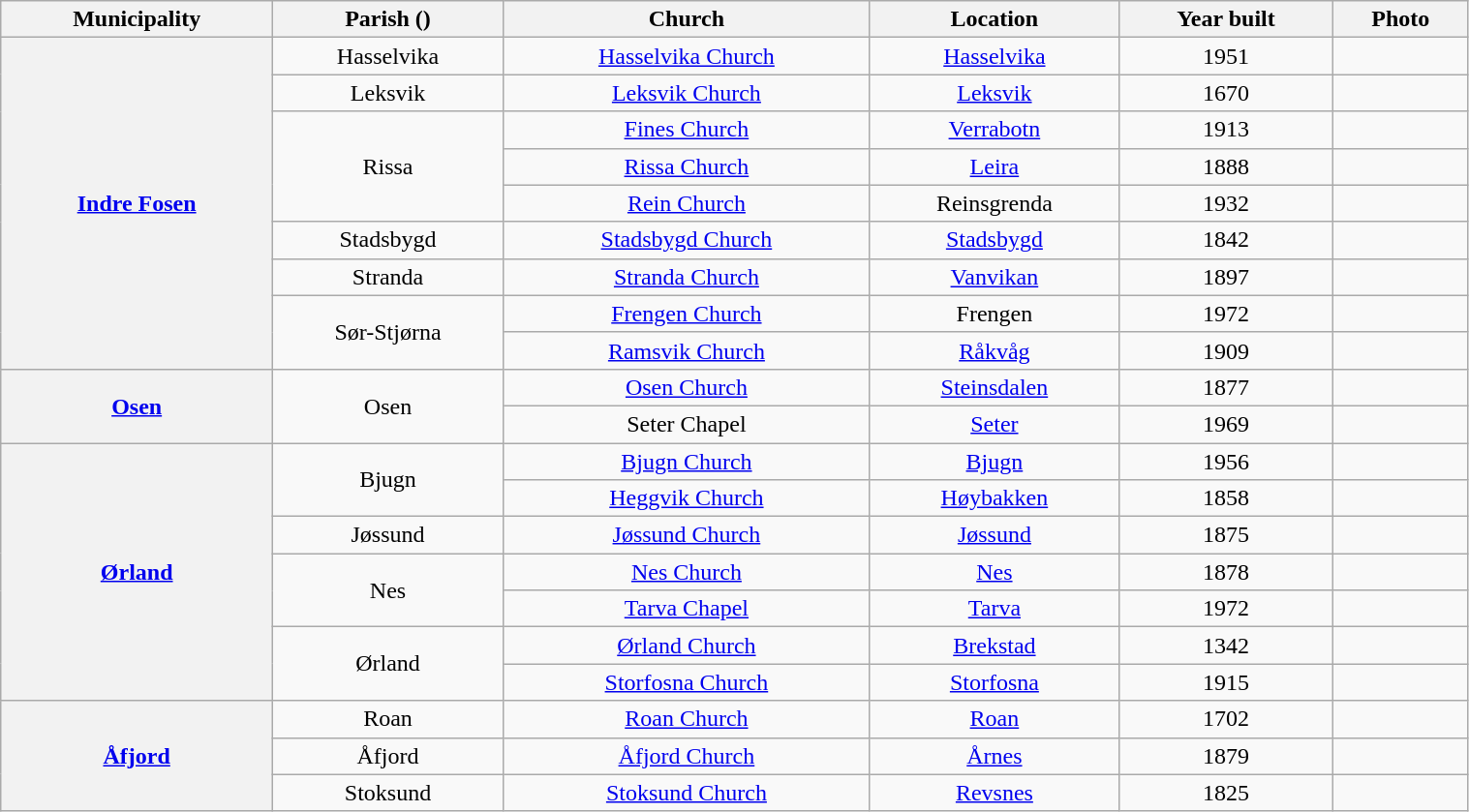<table class="wikitable" style="text-align: center; width: 80%;">
<tr>
<th>Municipality</th>
<th>Parish ()</th>
<th>Church</th>
<th>Location</th>
<th>Year built</th>
<th>Photo</th>
</tr>
<tr>
<th rowspan="9"><a href='#'>Indre Fosen</a></th>
<td>Hasselvika</td>
<td><a href='#'>Hasselvika Church</a></td>
<td><a href='#'>Hasselvika</a></td>
<td>1951</td>
<td></td>
</tr>
<tr>
<td>Leksvik</td>
<td><a href='#'>Leksvik Church</a></td>
<td><a href='#'>Leksvik</a></td>
<td>1670</td>
<td></td>
</tr>
<tr>
<td rowspan="3">Rissa</td>
<td><a href='#'>Fines Church</a></td>
<td><a href='#'>Verrabotn</a></td>
<td>1913</td>
<td></td>
</tr>
<tr>
<td><a href='#'>Rissa Church</a></td>
<td><a href='#'>Leira</a></td>
<td>1888</td>
<td></td>
</tr>
<tr>
<td><a href='#'>Rein Church</a></td>
<td>Reinsgrenda</td>
<td>1932</td>
<td></td>
</tr>
<tr>
<td>Stadsbygd</td>
<td><a href='#'>Stadsbygd Church</a></td>
<td><a href='#'>Stadsbygd</a></td>
<td>1842</td>
<td></td>
</tr>
<tr>
<td>Stranda</td>
<td><a href='#'>Stranda Church</a></td>
<td><a href='#'>Vanvikan</a></td>
<td>1897</td>
<td></td>
</tr>
<tr>
<td rowspan="2">Sør-Stjørna</td>
<td><a href='#'>Frengen Church</a></td>
<td>Frengen</td>
<td>1972</td>
<td></td>
</tr>
<tr>
<td><a href='#'>Ramsvik Church</a></td>
<td><a href='#'>Råkvåg</a></td>
<td>1909</td>
<td></td>
</tr>
<tr>
<th rowspan="2"><a href='#'>Osen</a></th>
<td rowspan="2">Osen</td>
<td><a href='#'>Osen Church</a></td>
<td><a href='#'>Steinsdalen</a></td>
<td>1877</td>
<td></td>
</tr>
<tr>
<td>Seter Chapel</td>
<td><a href='#'>Seter</a></td>
<td>1969</td>
<td></td>
</tr>
<tr>
<th rowspan="7"><a href='#'>Ørland</a></th>
<td rowspan="2">Bjugn</td>
<td><a href='#'>Bjugn Church</a></td>
<td><a href='#'>Bjugn</a></td>
<td>1956</td>
<td></td>
</tr>
<tr>
<td><a href='#'>Heggvik Church</a></td>
<td><a href='#'>Høybakken</a></td>
<td>1858</td>
<td></td>
</tr>
<tr>
<td>Jøssund</td>
<td><a href='#'>Jøssund Church</a></td>
<td><a href='#'>Jøssund</a></td>
<td>1875</td>
<td></td>
</tr>
<tr>
<td rowspan="2">Nes</td>
<td><a href='#'>Nes Church</a></td>
<td><a href='#'>Nes</a></td>
<td>1878</td>
<td></td>
</tr>
<tr>
<td><a href='#'>Tarva Chapel</a></td>
<td><a href='#'>Tarva</a></td>
<td>1972</td>
<td></td>
</tr>
<tr>
<td rowspan="2">Ørland</td>
<td><a href='#'>Ørland Church</a></td>
<td><a href='#'>Brekstad</a></td>
<td>1342</td>
<td></td>
</tr>
<tr>
<td><a href='#'>Storfosna Church</a></td>
<td><a href='#'>Storfosna</a></td>
<td>1915</td>
<td></td>
</tr>
<tr>
<th rowspan="3"><a href='#'>Åfjord</a></th>
<td>Roan</td>
<td><a href='#'>Roan Church</a></td>
<td><a href='#'>Roan</a></td>
<td>1702</td>
<td></td>
</tr>
<tr>
<td>Åfjord</td>
<td><a href='#'>Åfjord Church</a></td>
<td><a href='#'>Årnes</a></td>
<td>1879</td>
<td></td>
</tr>
<tr>
<td>Stoksund</td>
<td><a href='#'>Stoksund Church</a></td>
<td><a href='#'>Revsnes</a></td>
<td>1825</td>
<td></td>
</tr>
</table>
